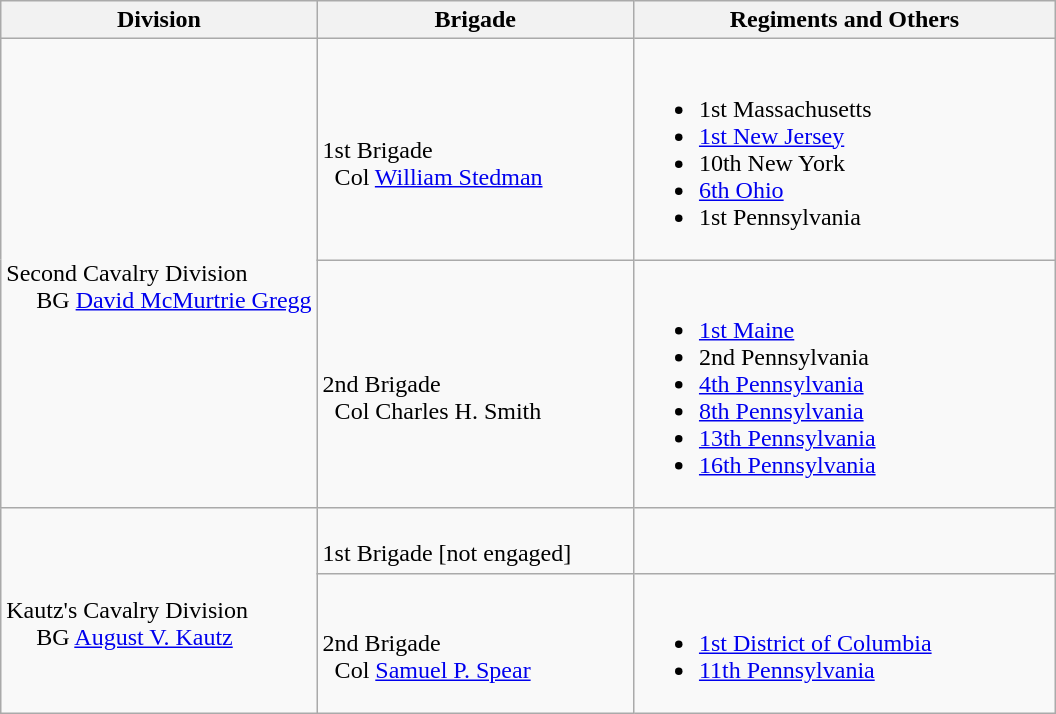<table class="wikitable">
<tr>
<th style="width:30%;">Division</th>
<th style="width:30%;">Brigade</th>
<th>Regiments and Others</th>
</tr>
<tr>
<td rowspan=2><br>Second Cavalry Division<br>    
BG <a href='#'>David McMurtrie Gregg</a></td>
<td><br>1st Brigade<br>
  Col <a href='#'>William Stedman</a></td>
<td><br><ul><li>1st Massachusetts</li><li><a href='#'>1st New Jersey</a></li><li>10th New York</li><li><a href='#'>6th Ohio</a></li><li>1st Pennsylvania</li></ul></td>
</tr>
<tr>
<td><br>2nd Brigade<br>
  Col Charles H. Smith</td>
<td><br><ul><li><a href='#'>1st Maine</a></li><li>2nd Pennsylvania</li><li><a href='#'>4th Pennsylvania</a></li><li><a href='#'>8th Pennsylvania</a></li><li><a href='#'>13th Pennsylvania</a></li><li><a href='#'>16th Pennsylvania</a></li></ul></td>
</tr>
<tr>
<td rowspan=2><br>Kautz's Cavalry Division<br>    
BG <a href='#'>August V. Kautz</a></td>
<td><br>1st Brigade [not engaged]</td>
<td></td>
</tr>
<tr>
<td><br>2nd Brigade<br>
  Col <a href='#'>Samuel P. Spear</a></td>
<td><br><ul><li><a href='#'>1st District of Columbia</a></li><li><a href='#'>11th Pennsylvania</a></li></ul></td>
</tr>
</table>
